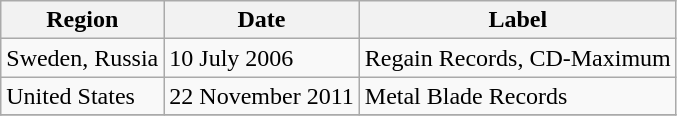<table class="wikitable plainrowheaders">
<tr>
<th scope="col">Region</th>
<th scope="col">Date</th>
<th scope="col">Label</th>
</tr>
<tr>
<td>Sweden, Russia</td>
<td>10 July 2006</td>
<td>Regain Records, CD-Maximum</td>
</tr>
<tr>
<td>United States</td>
<td>22 November 2011</td>
<td>Metal Blade Records</td>
</tr>
<tr>
</tr>
</table>
